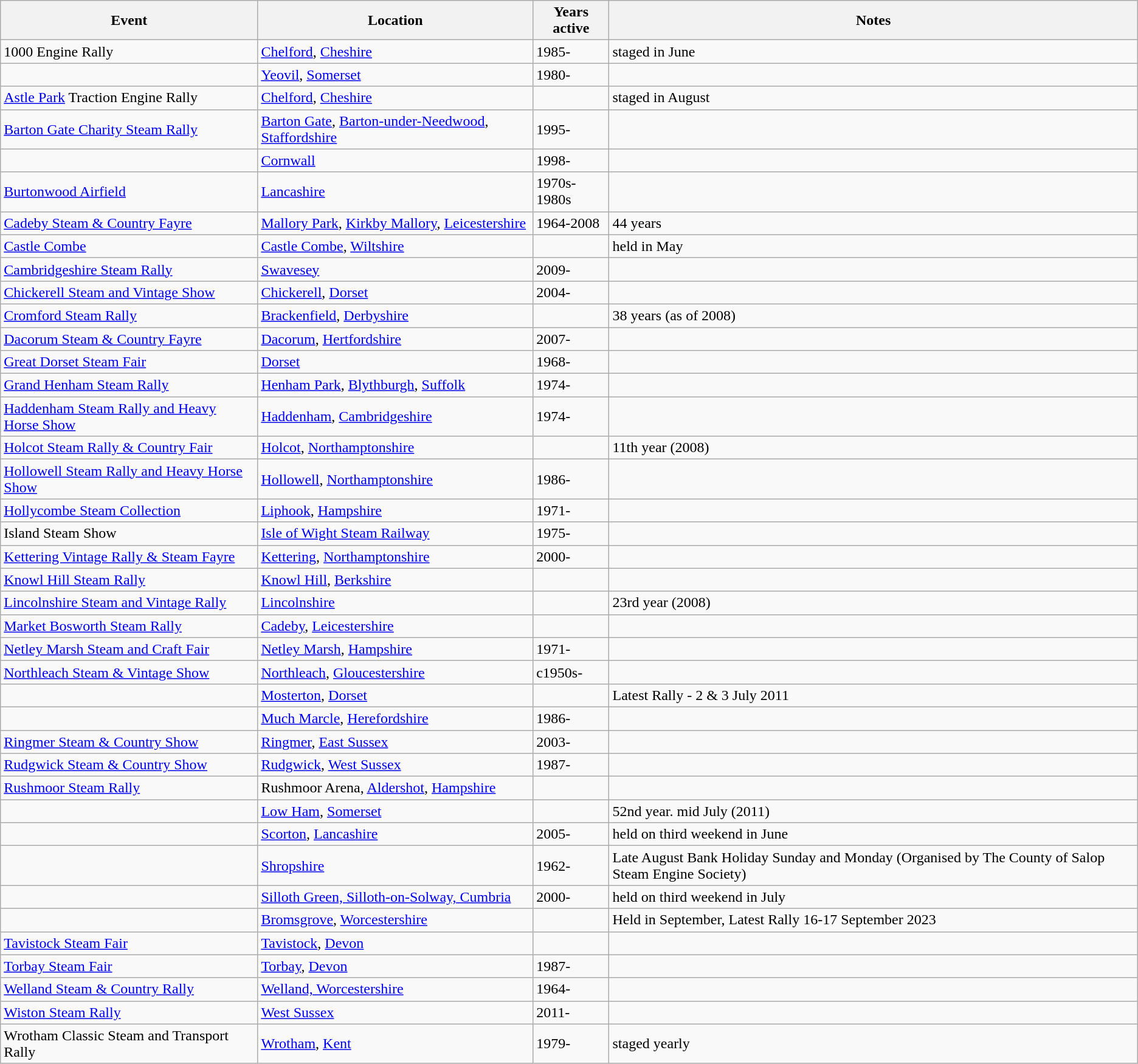<table class="wikitable sortable">
<tr>
<th>Event</th>
<th>Location</th>
<th>Years active</th>
<th>Notes</th>
</tr>
<tr>
<td>1000 Engine Rally</td>
<td><a href='#'>Chelford</a>, <a href='#'>Cheshire</a></td>
<td>1985-</td>
<td>staged in June</td>
</tr>
<tr>
<td></td>
<td><a href='#'>Yeovil</a>, <a href='#'>Somerset</a></td>
<td>1980-</td>
<td></td>
</tr>
<tr>
<td><a href='#'>Astle Park</a> Traction Engine Rally</td>
<td><a href='#'>Chelford</a>, <a href='#'>Cheshire</a></td>
<td></td>
<td>staged in August</td>
</tr>
<tr>
<td><a href='#'>Barton Gate Charity Steam Rally</a></td>
<td><a href='#'>Barton Gate</a>, <a href='#'>Barton-under-Needwood</a>, <a href='#'>Staffordshire</a></td>
<td>1995-</td>
<td></td>
</tr>
<tr>
<td> </td>
<td><a href='#'>Cornwall</a></td>
<td>1998-</td>
<td></td>
</tr>
<tr>
<td><a href='#'>Burtonwood Airfield</a></td>
<td><a href='#'>Lancashire</a></td>
<td>1970s-1980s</td>
<td></td>
</tr>
<tr>
<td><a href='#'>Cadeby Steam & Country Fayre</a></td>
<td><a href='#'>Mallory Park</a>, <a href='#'>Kirkby Mallory</a>, <a href='#'>Leicestershire</a></td>
<td>1964-2008</td>
<td>44 years</td>
</tr>
<tr>
<td><a href='#'>Castle Combe</a></td>
<td><a href='#'>Castle Combe</a>, <a href='#'>Wiltshire</a></td>
<td></td>
<td>held in May</td>
</tr>
<tr>
<td><a href='#'>Cambridgeshire Steam Rally</a></td>
<td><a href='#'>Swavesey</a></td>
<td>2009-</td>
<td></td>
</tr>
<tr>
<td><a href='#'>Chickerell Steam and Vintage Show</a></td>
<td><a href='#'>Chickerell</a>, <a href='#'>Dorset</a></td>
<td>2004-</td>
<td></td>
</tr>
<tr>
<td><a href='#'>Cromford Steam Rally</a></td>
<td><a href='#'>Brackenfield</a>, <a href='#'>Derbyshire</a></td>
<td></td>
<td>38 years (as of 2008)</td>
</tr>
<tr>
<td><a href='#'>Dacorum Steam & Country Fayre</a></td>
<td><a href='#'>Dacorum</a>, <a href='#'>Hertfordshire</a></td>
<td>2007-</td>
<td></td>
</tr>
<tr>
<td><a href='#'>Great Dorset Steam Fair</a></td>
<td><a href='#'>Dorset</a></td>
<td>1968-</td>
<td></td>
</tr>
<tr>
<td><a href='#'>Grand Henham Steam Rally</a></td>
<td><a href='#'>Henham Park</a>, <a href='#'>Blythburgh</a>, <a href='#'>Suffolk</a></td>
<td>1974-</td>
<td></td>
</tr>
<tr>
<td><a href='#'>Haddenham Steam Rally and Heavy Horse Show</a></td>
<td><a href='#'>Haddenham</a>, <a href='#'>Cambridgeshire</a></td>
<td>1974-</td>
<td></td>
</tr>
<tr>
<td><a href='#'>Holcot Steam Rally & Country Fair</a></td>
<td><a href='#'>Holcot</a>, <a href='#'>Northamptonshire</a></td>
<td></td>
<td>11th year (2008)</td>
</tr>
<tr>
<td><a href='#'>Hollowell Steam Rally and Heavy Horse Show</a></td>
<td><a href='#'>Hollowell</a>, <a href='#'>Northamptonshire</a></td>
<td>1986-</td>
<td></td>
</tr>
<tr>
<td><a href='#'>Hollycombe Steam Collection</a></td>
<td><a href='#'>Liphook</a>, <a href='#'>Hampshire</a></td>
<td>1971-</td>
<td></td>
</tr>
<tr>
<td>Island Steam Show</td>
<td><a href='#'>Isle of Wight Steam Railway</a></td>
<td>1975-</td>
<td></td>
</tr>
<tr>
<td><a href='#'>Kettering Vintage Rally & Steam Fayre</a></td>
<td><a href='#'>Kettering</a>, <a href='#'>Northamptonshire</a></td>
<td>2000-</td>
<td></td>
</tr>
<tr>
<td><a href='#'>Knowl Hill Steam Rally</a></td>
<td><a href='#'>Knowl Hill</a>, <a href='#'>Berkshire</a></td>
<td></td>
<td></td>
</tr>
<tr>
<td><a href='#'>Lincolnshire Steam and Vintage Rally</a></td>
<td><a href='#'>Lincolnshire</a></td>
<td></td>
<td>23rd year (2008)</td>
</tr>
<tr>
<td><a href='#'>Market Bosworth Steam Rally</a></td>
<td><a href='#'>Cadeby</a>, <a href='#'>Leicestershire</a></td>
<td></td>
<td></td>
</tr>
<tr>
<td><a href='#'>Netley Marsh Steam and Craft Fair</a></td>
<td><a href='#'>Netley Marsh</a>, <a href='#'>Hampshire</a></td>
<td>1971-</td>
<td></td>
</tr>
<tr>
<td><a href='#'>Northleach Steam & Vintage Show</a></td>
<td><a href='#'>Northleach</a>, <a href='#'>Gloucestershire</a></td>
<td>c1950s-</td>
<td></td>
</tr>
<tr>
<td></td>
<td><a href='#'>Mosterton</a>, <a href='#'>Dorset</a></td>
<td></td>
<td>Latest Rally - 2 & 3 July 2011</td>
</tr>
<tr>
<td></td>
<td><a href='#'>Much Marcle</a>, <a href='#'>Herefordshire</a></td>
<td>1986-</td>
<td></td>
</tr>
<tr>
<td><a href='#'>Ringmer Steam & Country Show</a><em></em></td>
<td><a href='#'>Ringmer</a>, <a href='#'>East Sussex</a></td>
<td>2003-</td>
<td></td>
</tr>
<tr>
<td><a href='#'>Rudgwick Steam & Country Show</a><em></em></td>
<td><a href='#'>Rudgwick</a>, <a href='#'>West Sussex</a></td>
<td>1987-</td>
<td></td>
</tr>
<tr>
<td><a href='#'>Rushmoor Steam Rally</a><em></em></td>
<td>Rushmoor Arena, <a href='#'>Aldershot</a>, <a href='#'>Hampshire</a></td>
<td></td>
<td></td>
</tr>
<tr>
<td></td>
<td><a href='#'>Low Ham</a>, <a href='#'>Somerset</a></td>
<td></td>
<td>52nd year. mid July (2011)</td>
</tr>
<tr>
<td></td>
<td><a href='#'>Scorton</a>, <a href='#'>Lancashire</a></td>
<td>2005-</td>
<td>held on third weekend in June</td>
</tr>
<tr>
<td></td>
<td><a href='#'>Shropshire</a></td>
<td>1962-</td>
<td>Late August Bank Holiday Sunday and Monday (Organised by The County of Salop Steam Engine Society)</td>
</tr>
<tr>
<td></td>
<td><a href='#'>Silloth Green, Silloth-on-Solway, Cumbria</a></td>
<td>2000-</td>
<td>held on third weekend in July</td>
</tr>
<tr>
<td></td>
<td><a href='#'>Bromsgrove</a>, <a href='#'>Worcestershire</a></td>
<td></td>
<td>Held in September, Latest Rally 16-17 September 2023</td>
</tr>
<tr>
<td><a href='#'>Tavistock Steam Fair</a></td>
<td><a href='#'>Tavistock</a>, <a href='#'>Devon</a></td>
<td></td>
</tr>
<tr>
<td><a href='#'>Torbay Steam Fair</a></td>
<td><a href='#'>Torbay</a>, <a href='#'>Devon</a></td>
<td>1987-</td>
<td></td>
</tr>
<tr>
<td><a href='#'>Welland Steam & Country Rally</a></td>
<td><a href='#'>Welland, Worcestershire</a></td>
<td>1964-</td>
<td></td>
</tr>
<tr>
<td><a href='#'>Wiston Steam Rally</a><em></em></td>
<td><a href='#'>West Sussex</a></td>
<td>2011-</td>
<td></td>
</tr>
<tr>
<td>Wrotham Classic Steam and Transport Rally</td>
<td><a href='#'>Wrotham</a>, <a href='#'>Kent</a></td>
<td>1979-</td>
<td>staged yearly</td>
</tr>
</table>
